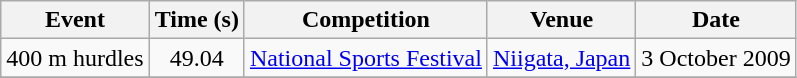<table class="wikitable" style=text-align:center>
<tr>
<th>Event</th>
<th>Time (s)</th>
<th>Competition</th>
<th>Venue</th>
<th>Date</th>
</tr>
<tr>
<td>400 m hurdles</td>
<td>49.04</td>
<td><a href='#'>National Sports Festival</a></td>
<td><a href='#'>Niigata, Japan</a></td>
<td>3 October 2009</td>
</tr>
<tr>
</tr>
</table>
